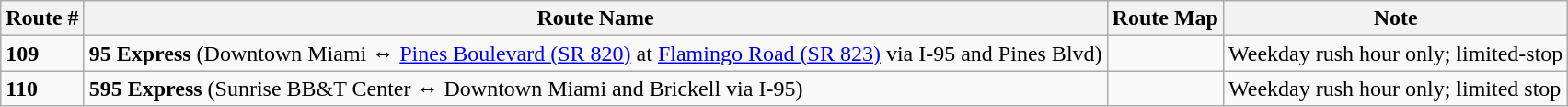<table class="wikitable">
<tr>
<th>Route #</th>
<th>Route Name</th>
<th>Route Map</th>
<th>Note</th>
</tr>
<tr>
<td><strong>109</strong></td>
<td><strong>95 Express</strong> (Downtown Miami ↔ <a href='#'>Pines Boulevard (SR 820)</a> at <a href='#'>Flamingo Road (SR 823)</a> via I-95 and Pines Blvd)</td>
<td></td>
<td>Weekday rush hour only; limited-stop</td>
</tr>
<tr>
<td><strong>110</strong></td>
<td><strong>595 Express</strong> (Sunrise BB&T Center ↔ Downtown Miami and Brickell via I-95)</td>
<td></td>
<td>Weekday rush hour only; limited stop</td>
</tr>
</table>
